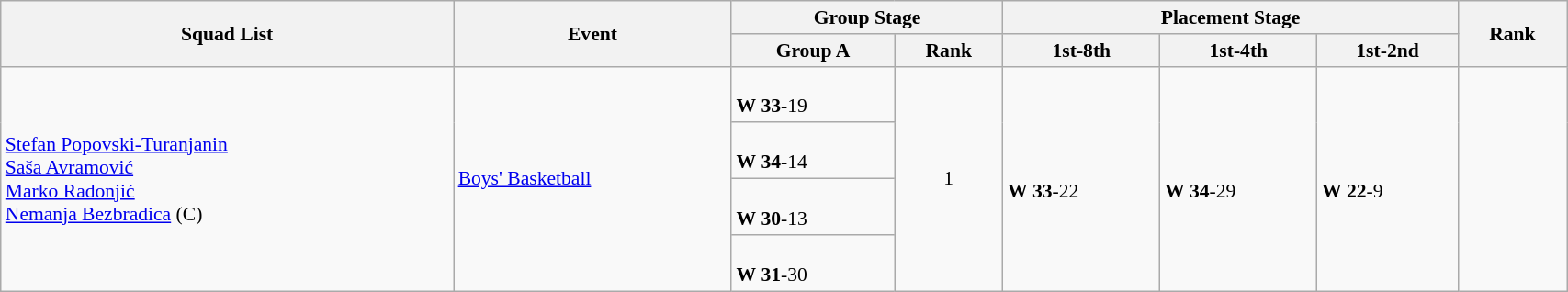<table class="wikitable" width="90%" style="text-align:left; font-size:90%">
<tr>
<th rowspan="2">Squad List</th>
<th rowspan="2">Event</th>
<th colspan="2">Group Stage</th>
<th colspan="3">Placement Stage</th>
<th rowspan="2">Rank</th>
</tr>
<tr>
<th>Group A</th>
<th>Rank</th>
<th>1st-8th</th>
<th>1st-4th</th>
<th>1st-2nd</th>
</tr>
<tr>
<td rowspan="4"><a href='#'>Stefan Popovski-Turanjanin</a><br><a href='#'>Saša Avramović</a><br><a href='#'>Marko Radonjić</a><br><a href='#'>Nemanja Bezbradica</a> (C)</td>
<td rowspan="4"><a href='#'>Boys' Basketball</a></td>
<td><br> <strong>W</strong> <strong>33</strong>-19</td>
<td rowspan="4" align=center>1</td>
<td rowspan="4"> <br> <strong>W</strong> <strong>33</strong>-22</td>
<td rowspan="4"> <br> <strong>W</strong> <strong>34</strong>-29</td>
<td rowspan="4"> <br> <strong>W</strong> <strong>22</strong>-9</td>
<td rowspan="4" align="center"></td>
</tr>
<tr>
<td><br> <strong>W</strong> <strong>34</strong>-14</td>
</tr>
<tr>
<td><br> <strong>W</strong> <strong>30</strong>-13</td>
</tr>
<tr>
<td><br> <strong>W</strong> <strong>31</strong>-30</td>
</tr>
</table>
